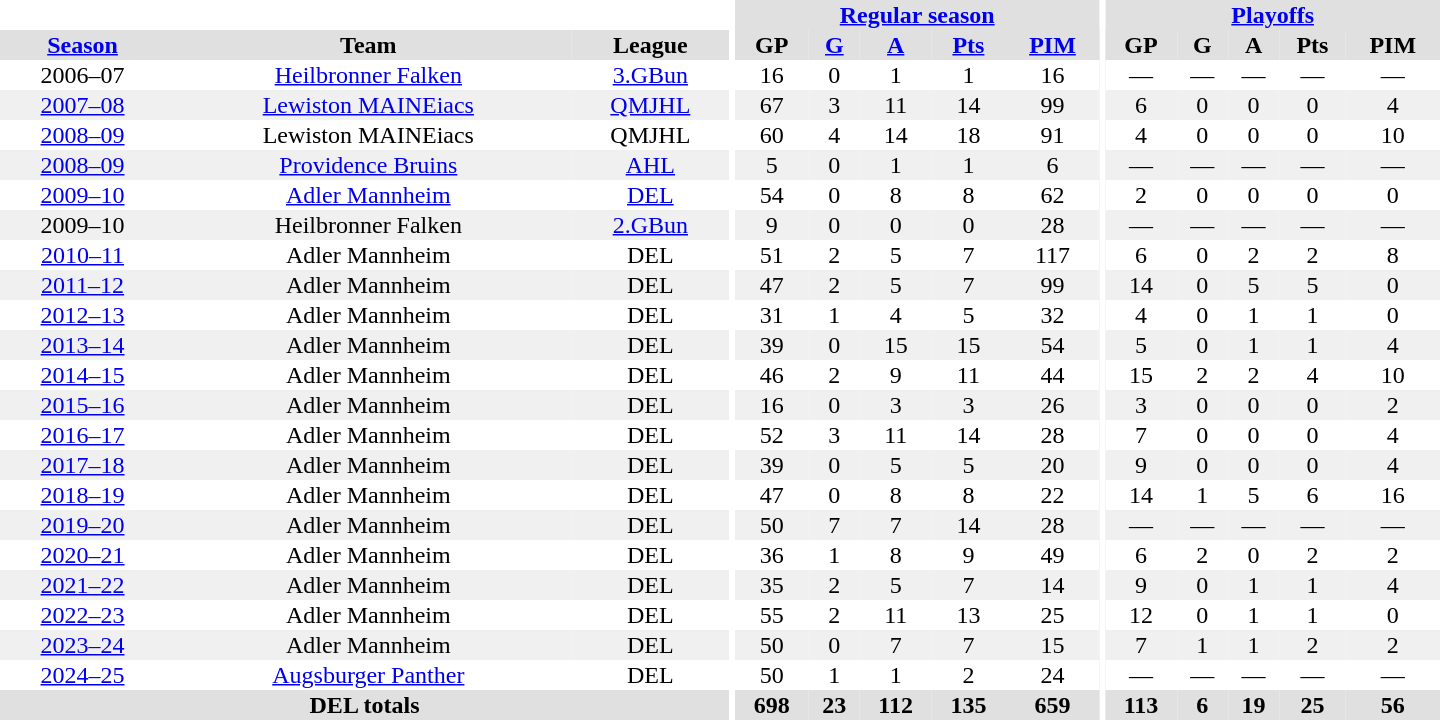<table border="0" cellpadding="1" cellspacing="0" style="text-align:center; width:60em">
<tr bgcolor="#e0e0e0">
<th colspan="3" bgcolor="#ffffff"></th>
<th rowspan="99" bgcolor="#ffffff"></th>
<th colspan="5"><a href='#'>Regular season</a></th>
<th rowspan="99" bgcolor="#ffffff"></th>
<th colspan="5"><a href='#'>Playoffs</a></th>
</tr>
<tr bgcolor="#e0e0e0">
<th><a href='#'>Season</a></th>
<th>Team</th>
<th>League</th>
<th>GP</th>
<th><a href='#'>G</a></th>
<th><a href='#'>A</a></th>
<th><a href='#'>Pts</a></th>
<th><a href='#'>PIM</a></th>
<th>GP</th>
<th>G</th>
<th>A</th>
<th>Pts</th>
<th>PIM</th>
</tr>
<tr ALIGN="center">
<td>2006–07</td>
<td><a href='#'>Heilbronner Falken</a></td>
<td><a href='#'>3.GBun</a></td>
<td>16</td>
<td>0</td>
<td>1</td>
<td>1</td>
<td>16</td>
<td>—</td>
<td>—</td>
<td>—</td>
<td>—</td>
<td>—</td>
</tr>
<tr ALIGN="center" bgcolor="#f0f0f0">
<td><a href='#'>2007–08</a></td>
<td><a href='#'>Lewiston MAINEiacs</a></td>
<td><a href='#'>QMJHL</a></td>
<td>67</td>
<td>3</td>
<td>11</td>
<td>14</td>
<td>99</td>
<td>6</td>
<td>0</td>
<td>0</td>
<td>0</td>
<td>4</td>
</tr>
<tr ALIGN="center">
<td><a href='#'>2008–09</a></td>
<td>Lewiston MAINEiacs</td>
<td>QMJHL</td>
<td>60</td>
<td>4</td>
<td>14</td>
<td>18</td>
<td>91</td>
<td>4</td>
<td>0</td>
<td>0</td>
<td>0</td>
<td>10</td>
</tr>
<tr ALIGN="center" bgcolor="#f0f0f0">
<td><a href='#'>2008–09</a></td>
<td><a href='#'>Providence Bruins</a></td>
<td><a href='#'>AHL</a></td>
<td>5</td>
<td>0</td>
<td>1</td>
<td>1</td>
<td>6</td>
<td>—</td>
<td>—</td>
<td>—</td>
<td>—</td>
<td>—</td>
</tr>
<tr ALIGN="center">
<td><a href='#'>2009–10</a></td>
<td><a href='#'>Adler Mannheim</a></td>
<td><a href='#'>DEL</a></td>
<td>54</td>
<td>0</td>
<td>8</td>
<td>8</td>
<td>62</td>
<td>2</td>
<td>0</td>
<td>0</td>
<td>0</td>
<td>0</td>
</tr>
<tr ALIGN="center" bgcolor="#f0f0f0">
<td>2009–10</td>
<td>Heilbronner Falken</td>
<td><a href='#'>2.GBun</a></td>
<td>9</td>
<td>0</td>
<td>0</td>
<td>0</td>
<td>28</td>
<td>—</td>
<td>—</td>
<td>—</td>
<td>—</td>
<td>—</td>
</tr>
<tr ALIGN="center">
<td><a href='#'>2010–11</a></td>
<td>Adler Mannheim</td>
<td>DEL</td>
<td>51</td>
<td>2</td>
<td>5</td>
<td>7</td>
<td>117</td>
<td>6</td>
<td>0</td>
<td>2</td>
<td>2</td>
<td>8</td>
</tr>
<tr ALIGN="center"  bgcolor="#f0f0f0">
<td><a href='#'>2011–12</a></td>
<td>Adler Mannheim</td>
<td>DEL</td>
<td>47</td>
<td>2</td>
<td>5</td>
<td>7</td>
<td>99</td>
<td>14</td>
<td>0</td>
<td>5</td>
<td>5</td>
<td>0</td>
</tr>
<tr ALIGN="center">
<td><a href='#'>2012–13</a></td>
<td>Adler Mannheim</td>
<td>DEL</td>
<td>31</td>
<td>1</td>
<td>4</td>
<td>5</td>
<td>32</td>
<td>4</td>
<td>0</td>
<td>1</td>
<td>1</td>
<td>0</td>
</tr>
<tr ALIGN="center"  bgcolor="#f0f0f0">
<td><a href='#'>2013–14</a></td>
<td>Adler Mannheim</td>
<td>DEL</td>
<td>39</td>
<td>0</td>
<td>15</td>
<td>15</td>
<td>54</td>
<td>5</td>
<td>0</td>
<td>1</td>
<td>1</td>
<td>4</td>
</tr>
<tr ALIGN="center">
<td><a href='#'>2014–15</a></td>
<td>Adler Mannheim</td>
<td>DEL</td>
<td>46</td>
<td>2</td>
<td>9</td>
<td>11</td>
<td>44</td>
<td>15</td>
<td>2</td>
<td>2</td>
<td>4</td>
<td>10</td>
</tr>
<tr ALIGN="center"  bgcolor="#f0f0f0">
<td><a href='#'>2015–16</a></td>
<td>Adler Mannheim</td>
<td>DEL</td>
<td>16</td>
<td>0</td>
<td>3</td>
<td>3</td>
<td>26</td>
<td>3</td>
<td>0</td>
<td>0</td>
<td>0</td>
<td>2</td>
</tr>
<tr ALIGN="center">
<td><a href='#'>2016–17</a></td>
<td>Adler Mannheim</td>
<td>DEL</td>
<td>52</td>
<td>3</td>
<td>11</td>
<td>14</td>
<td>28</td>
<td>7</td>
<td>0</td>
<td>0</td>
<td>0</td>
<td>4</td>
</tr>
<tr ALIGN="center"  bgcolor="#f0f0f0">
<td><a href='#'>2017–18</a></td>
<td>Adler Mannheim</td>
<td>DEL</td>
<td>39</td>
<td>0</td>
<td>5</td>
<td>5</td>
<td>20</td>
<td>9</td>
<td>0</td>
<td>0</td>
<td>0</td>
<td>4</td>
</tr>
<tr ALIGN="center">
<td><a href='#'>2018–19</a></td>
<td>Adler Mannheim</td>
<td>DEL</td>
<td>47</td>
<td>0</td>
<td>8</td>
<td>8</td>
<td>22</td>
<td>14</td>
<td>1</td>
<td>5</td>
<td>6</td>
<td>16</td>
</tr>
<tr ALIGN="center" bgcolor="#f0f0f0">
<td><a href='#'>2019–20</a></td>
<td>Adler Mannheim</td>
<td>DEL</td>
<td>50</td>
<td>7</td>
<td>7</td>
<td>14</td>
<td>28</td>
<td>—</td>
<td>—</td>
<td>—</td>
<td>—</td>
<td>—</td>
</tr>
<tr ALIGN="center">
<td><a href='#'>2020–21</a></td>
<td>Adler Mannheim</td>
<td>DEL</td>
<td>36</td>
<td>1</td>
<td>8</td>
<td>9</td>
<td>49</td>
<td>6</td>
<td>2</td>
<td>0</td>
<td>2</td>
<td>2</td>
</tr>
<tr ALIGN="center" bgcolor="#f0f0f0">
<td><a href='#'>2021–22</a></td>
<td>Adler Mannheim</td>
<td>DEL</td>
<td>35</td>
<td>2</td>
<td>5</td>
<td>7</td>
<td>14</td>
<td>9</td>
<td>0</td>
<td>1</td>
<td>1</td>
<td>4</td>
</tr>
<tr ALIGN="center">
<td><a href='#'>2022–23</a></td>
<td>Adler Mannheim</td>
<td>DEL</td>
<td>55</td>
<td>2</td>
<td>11</td>
<td>13</td>
<td>25</td>
<td>12</td>
<td>0</td>
<td>1</td>
<td>1</td>
<td>0</td>
</tr>
<tr ALIGN="center" bgcolor="#f0f0f0">
<td><a href='#'>2023–24</a></td>
<td>Adler Mannheim</td>
<td>DEL</td>
<td>50</td>
<td>0</td>
<td>7</td>
<td>7</td>
<td>15</td>
<td>7</td>
<td>1</td>
<td>1</td>
<td>2</td>
<td>2</td>
</tr>
<tr ALIGN="center">
<td><a href='#'>2024–25</a></td>
<td><a href='#'>Augsburger Panther</a></td>
<td>DEL</td>
<td>50</td>
<td>1</td>
<td>1</td>
<td>2</td>
<td>24</td>
<td>—</td>
<td>—</td>
<td>—</td>
<td>—</td>
<td>—</td>
</tr>
<tr bgcolor="#e0e0e0">
<th colspan="3">DEL totals</th>
<th>698</th>
<th>23</th>
<th>112</th>
<th>135</th>
<th>659</th>
<th>113</th>
<th>6</th>
<th>19</th>
<th>25</th>
<th>56</th>
</tr>
</table>
